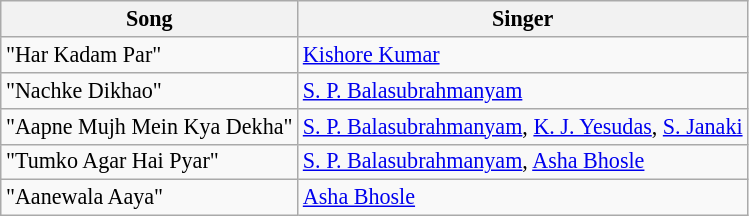<table class="wikitable" style="font-size:92%;">
<tr>
<th>Song</th>
<th>Singer</th>
</tr>
<tr>
<td>"Har Kadam Par"</td>
<td><a href='#'>Kishore Kumar</a></td>
</tr>
<tr>
<td>"Nachke Dikhao"</td>
<td><a href='#'>S. P. Balasubrahmanyam</a></td>
</tr>
<tr>
<td>"Aapne Mujh Mein Kya Dekha"</td>
<td><a href='#'>S. P. Balasubrahmanyam</a>, <a href='#'>K. J. Yesudas</a>, <a href='#'>S. Janaki</a></td>
</tr>
<tr>
<td>"Tumko Agar Hai Pyar"</td>
<td><a href='#'>S. P. Balasubrahmanyam</a>, <a href='#'>Asha Bhosle</a></td>
</tr>
<tr>
<td>"Aanewala Aaya"</td>
<td><a href='#'>Asha Bhosle</a></td>
</tr>
</table>
